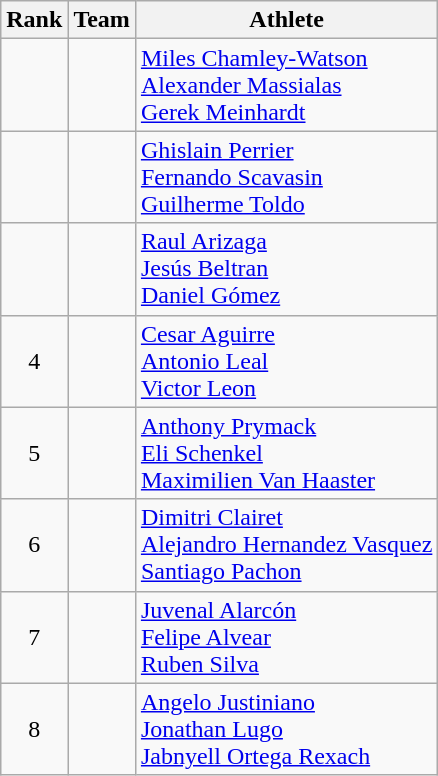<table class="wikitable sortable" style="text-align:center">
<tr>
<th>Rank</th>
<th>Team</th>
<th class="unsortable">Athlete</th>
</tr>
<tr>
<td></td>
<td align="left"></td>
<td align="left"><a href='#'>Miles Chamley-Watson</a><br><a href='#'>Alexander Massialas</a><br><a href='#'>Gerek Meinhardt</a></td>
</tr>
<tr>
<td></td>
<td align="left"></td>
<td align="left"><a href='#'>Ghislain Perrier</a><br><a href='#'>Fernando Scavasin</a><br><a href='#'>Guilherme Toldo</a></td>
</tr>
<tr>
<td></td>
<td align="left"></td>
<td align="left"><a href='#'>Raul Arizaga</a><br><a href='#'>Jesús Beltran</a><br><a href='#'>Daniel Gómez</a></td>
</tr>
<tr>
<td>4</td>
<td align="left"></td>
<td align="left"><a href='#'>Cesar Aguirre</a><br><a href='#'>Antonio Leal</a><br><a href='#'>Victor Leon</a></td>
</tr>
<tr>
<td>5</td>
<td align="left"></td>
<td align="left"><a href='#'>Anthony Prymack</a><br><a href='#'>Eli Schenkel</a><br><a href='#'>Maximilien Van Haaster</a></td>
</tr>
<tr>
<td>6</td>
<td align="left"></td>
<td align="left"><a href='#'>Dimitri Clairet</a><br><a href='#'>Alejandro Hernandez Vasquez</a><br><a href='#'>Santiago Pachon</a></td>
</tr>
<tr>
<td>7</td>
<td align="left"></td>
<td align="left"><a href='#'>Juvenal Alarcón </a><br><a href='#'>Felipe Alvear</a><br><a href='#'>Ruben Silva</a></td>
</tr>
<tr>
<td>8</td>
<td align="left"></td>
<td align="left"><a href='#'>Angelo Justiniano</a><br><a href='#'>Jonathan Lugo</a><br><a href='#'>Jabnyell Ortega Rexach</a></td>
</tr>
</table>
